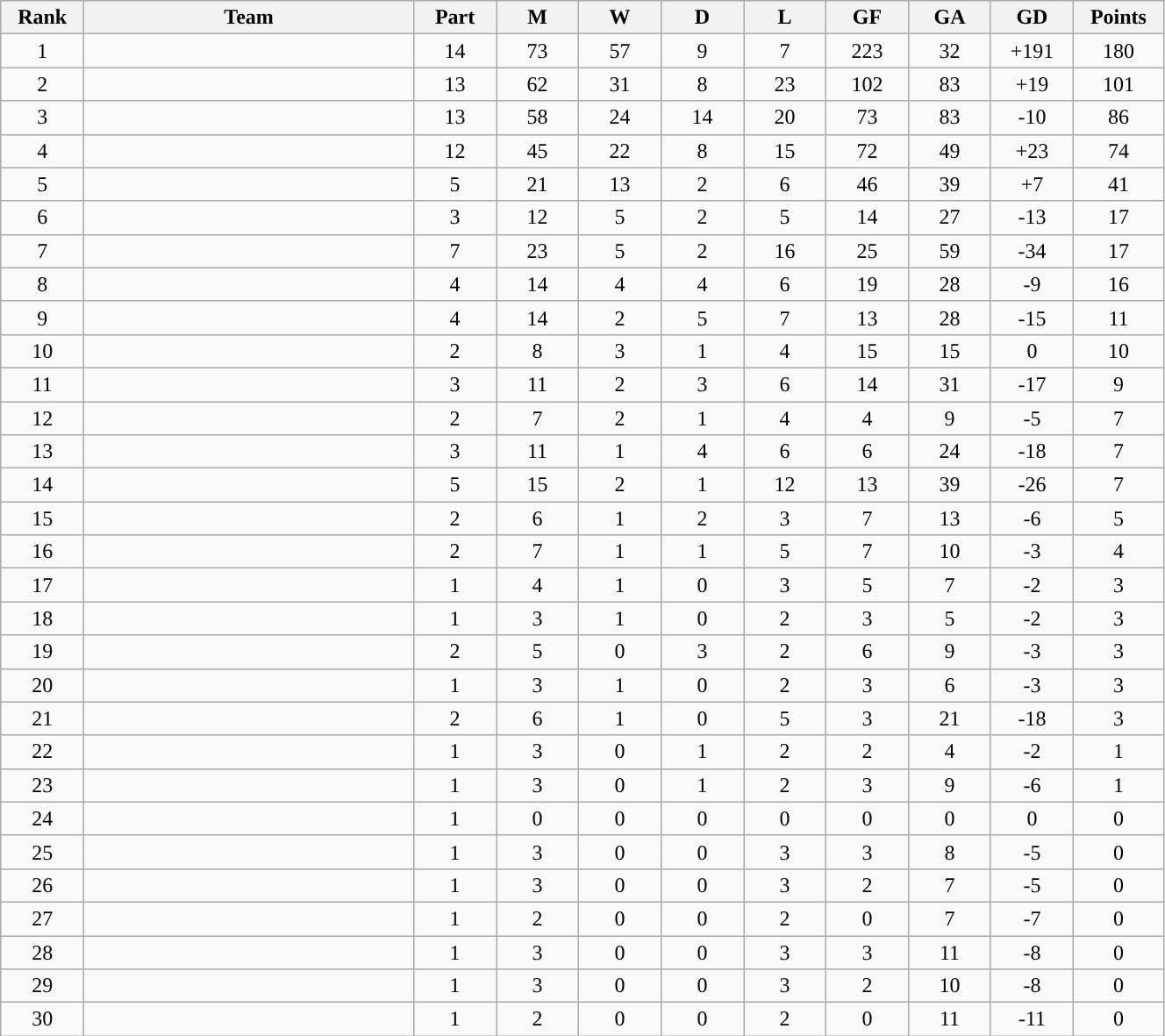<table class="wikitable sortable" width=70% style="text-align:center">
<tr>
<th width=5%>Rank</th>
<th width=20%>Team</th>
<th width=5%>Part</th>
<th width=5%>M</th>
<th width=5%>W</th>
<th width=5%>D</th>
<th width=5%>L</th>
<th width=5%>GF</th>
<th width=5%>GA</th>
<th width=5%>GD</th>
<th width=5%>Points</th>
</tr>
<tr>
<td>1</td>
<td style=text-align:left></td>
<td>14</td>
<td>73</td>
<td>57</td>
<td>9</td>
<td>7</td>
<td>223</td>
<td>32</td>
<td>+191</td>
<td>180</td>
</tr>
<tr>
<td>2</td>
<td style="text-align:left"></td>
<td>13</td>
<td>62</td>
<td>31</td>
<td>8</td>
<td>23</td>
<td>102</td>
<td>83</td>
<td>+19</td>
<td>101</td>
</tr>
<tr>
<td>3</td>
<td style=text-align:left></td>
<td>13</td>
<td>58</td>
<td>24</td>
<td>14</td>
<td>20</td>
<td>73</td>
<td>83</td>
<td>-10</td>
<td>86</td>
</tr>
<tr>
<td>4</td>
<td style=text-align:left></td>
<td>12</td>
<td>45</td>
<td>22</td>
<td>8</td>
<td>15</td>
<td>72</td>
<td>49</td>
<td>+23</td>
<td>74</td>
</tr>
<tr>
<td>5</td>
<td style=text-align:left></td>
<td>5</td>
<td>21</td>
<td>13</td>
<td>2</td>
<td>6</td>
<td>46</td>
<td>39</td>
<td>+7</td>
<td>41</td>
</tr>
<tr>
<td>6</td>
<td style=text-align:left></td>
<td>3</td>
<td>12</td>
<td>5</td>
<td>2</td>
<td>5</td>
<td>14</td>
<td>27</td>
<td>-13</td>
<td>17</td>
</tr>
<tr>
<td>7</td>
<td style=text-align:left></td>
<td>7</td>
<td>23</td>
<td>5</td>
<td>2</td>
<td>16</td>
<td>25</td>
<td>59</td>
<td>-34</td>
<td>17</td>
</tr>
<tr>
<td>8</td>
<td style=text-align:left></td>
<td>4</td>
<td>14</td>
<td>4</td>
<td>4</td>
<td>6</td>
<td>19</td>
<td>28</td>
<td>-9</td>
<td>16</td>
</tr>
<tr>
<td>9</td>
<td style=text-align:left></td>
<td>4</td>
<td>14</td>
<td>2</td>
<td>5</td>
<td>7</td>
<td>13</td>
<td>28</td>
<td>-15</td>
<td>11</td>
</tr>
<tr>
<td>10</td>
<td style=text-align:left></td>
<td>2</td>
<td>8</td>
<td>3</td>
<td>1</td>
<td>4</td>
<td>15</td>
<td>15</td>
<td>0</td>
<td>10</td>
</tr>
<tr>
<td>11</td>
<td style=text-align:left></td>
<td>3</td>
<td>11</td>
<td>2</td>
<td>3</td>
<td>6</td>
<td>14</td>
<td>31</td>
<td>-17</td>
<td>9</td>
</tr>
<tr>
<td>12</td>
<td style=text-align:left></td>
<td>2</td>
<td>7</td>
<td>2</td>
<td>1</td>
<td>4</td>
<td>4</td>
<td>9</td>
<td>-5</td>
<td>7</td>
</tr>
<tr>
<td>13</td>
<td style=text-align:left></td>
<td>3</td>
<td>11</td>
<td>1</td>
<td>4</td>
<td>6</td>
<td>6</td>
<td>24</td>
<td>-18</td>
<td>7</td>
</tr>
<tr>
<td>14</td>
<td style=text-align:left></td>
<td>5</td>
<td>15</td>
<td>2</td>
<td>1</td>
<td>12</td>
<td>13</td>
<td>39</td>
<td>-26</td>
<td>7</td>
</tr>
<tr>
<td>15</td>
<td style=text-align:left></td>
<td>2</td>
<td>6</td>
<td>1</td>
<td>2</td>
<td>3</td>
<td>7</td>
<td>13</td>
<td>-6</td>
<td>5</td>
</tr>
<tr>
<td>16</td>
<td style=text-align:left></td>
<td>2</td>
<td>7</td>
<td>1</td>
<td>1</td>
<td>5</td>
<td>7</td>
<td>10</td>
<td>-3</td>
<td>4</td>
</tr>
<tr>
<td>17</td>
<td style=text-align:left></td>
<td>1</td>
<td>4</td>
<td>1</td>
<td>0</td>
<td>3</td>
<td>5</td>
<td>7</td>
<td>-2</td>
<td>3</td>
</tr>
<tr>
<td>18</td>
<td style=text-align:left></td>
<td>1</td>
<td>3</td>
<td>1</td>
<td>0</td>
<td>2</td>
<td>3</td>
<td>5</td>
<td>-2</td>
<td>3</td>
</tr>
<tr>
<td>19</td>
<td style=text-align:left></td>
<td>2</td>
<td>5</td>
<td>0</td>
<td>3</td>
<td>2</td>
<td>6</td>
<td>9</td>
<td>-3</td>
<td>3</td>
</tr>
<tr>
<td>20</td>
<td style=text-align:left></td>
<td>1</td>
<td>3</td>
<td>1</td>
<td>0</td>
<td>2</td>
<td>3</td>
<td>6</td>
<td>-3</td>
<td>3</td>
</tr>
<tr>
<td>21</td>
<td style=text-align:left></td>
<td>2</td>
<td>6</td>
<td>1</td>
<td>0</td>
<td>5</td>
<td>3</td>
<td>21</td>
<td>-18</td>
<td>3</td>
</tr>
<tr>
<td>22</td>
<td style=text-align:left></td>
<td>1</td>
<td>3</td>
<td>0</td>
<td>1</td>
<td>2</td>
<td>2</td>
<td>4</td>
<td>-2</td>
<td>1</td>
</tr>
<tr>
<td>23</td>
<td style=text-align:left></td>
<td>1</td>
<td>3</td>
<td>0</td>
<td>1</td>
<td>2</td>
<td>3</td>
<td>9</td>
<td>-6</td>
<td>1</td>
</tr>
<tr>
<td>24</td>
<td style=text-align:left></td>
<td>1</td>
<td>0</td>
<td>0</td>
<td>0</td>
<td>0</td>
<td>0</td>
<td>0</td>
<td>0</td>
<td>0</td>
</tr>
<tr>
<td>25</td>
<td style=text-align:left></td>
<td>1</td>
<td>3</td>
<td>0</td>
<td>0</td>
<td>3</td>
<td>3</td>
<td>8</td>
<td>-5</td>
<td>0</td>
</tr>
<tr>
<td>26</td>
<td style=text-align:left></td>
<td>1</td>
<td>3</td>
<td>0</td>
<td>0</td>
<td>3</td>
<td>2</td>
<td>7</td>
<td>-5</td>
<td>0</td>
</tr>
<tr>
<td>27</td>
<td style=text-align:left></td>
<td>1</td>
<td>2</td>
<td>0</td>
<td>0</td>
<td>2</td>
<td>0</td>
<td>7</td>
<td>-7</td>
<td>0</td>
</tr>
<tr>
<td>28</td>
<td style=text-align:left></td>
<td>1</td>
<td>3</td>
<td>0</td>
<td>0</td>
<td>3</td>
<td>3</td>
<td>11</td>
<td>-8</td>
<td>0</td>
</tr>
<tr>
<td>29</td>
<td style=text-align:left></td>
<td>1</td>
<td>3</td>
<td>0</td>
<td>0</td>
<td>3</td>
<td>2</td>
<td>10</td>
<td>-8</td>
<td>0</td>
</tr>
<tr>
<td>30</td>
<td style=text-align:left></td>
<td>1</td>
<td>2</td>
<td>0</td>
<td>0</td>
<td>2</td>
<td>0</td>
<td>11</td>
<td>-11</td>
<td>0</td>
</tr>
</table>
